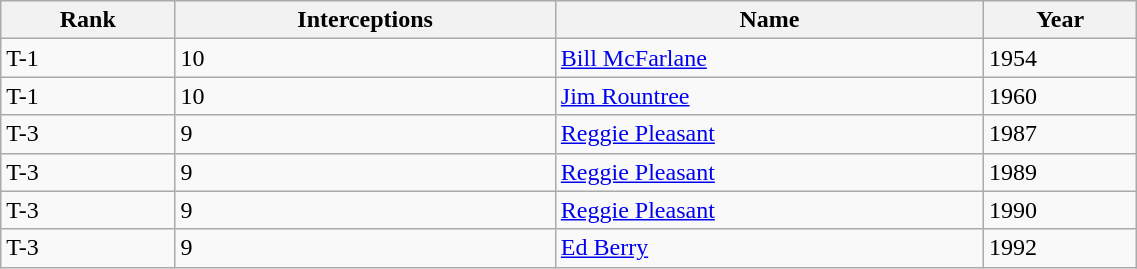<table class="wikitable" style="width:60%; text-align:left; border-collapse:collapse;">
<tr>
<th>Rank</th>
<th>Interceptions</th>
<th>Name</th>
<th>Year</th>
</tr>
<tr>
<td>T-1</td>
<td>10</td>
<td><a href='#'>Bill McFarlane</a></td>
<td>1954</td>
</tr>
<tr>
<td>T-1</td>
<td>10</td>
<td><a href='#'>Jim Rountree</a></td>
<td>1960</td>
</tr>
<tr>
<td>T-3</td>
<td>9</td>
<td><a href='#'>Reggie Pleasant</a></td>
<td>1987</td>
</tr>
<tr>
<td>T-3</td>
<td>9</td>
<td><a href='#'>Reggie Pleasant</a></td>
<td>1989</td>
</tr>
<tr>
<td>T-3</td>
<td>9</td>
<td><a href='#'>Reggie Pleasant</a></td>
<td>1990</td>
</tr>
<tr>
<td>T-3</td>
<td>9</td>
<td><a href='#'>Ed Berry</a></td>
<td>1992</td>
</tr>
</table>
